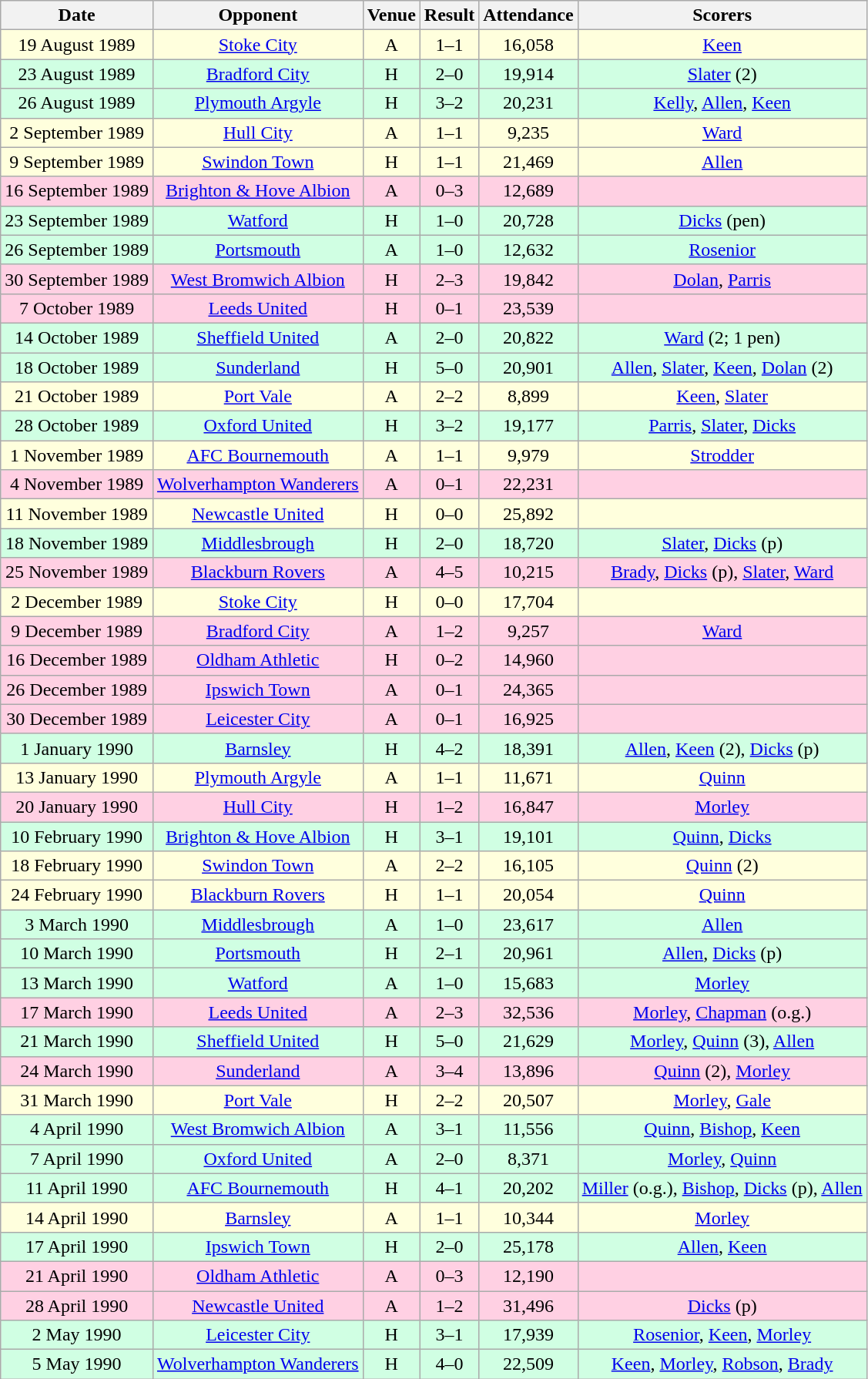<table class="wikitable sortable" style="font-size:100%; text-align:center">
<tr>
<th>Date</th>
<th>Opponent</th>
<th>Venue</th>
<th>Result</th>
<th>Attendance</th>
<th>Scorers</th>
</tr>
<tr style="background-color: #ffffdd;">
<td>19 August 1989</td>
<td><a href='#'>Stoke City</a></td>
<td>A</td>
<td>1–1</td>
<td>16,058</td>
<td><a href='#'>Keen</a></td>
</tr>
<tr style="background-color: #d0ffe3;">
<td>23 August 1989</td>
<td><a href='#'>Bradford City</a></td>
<td>H</td>
<td>2–0</td>
<td>19,914</td>
<td><a href='#'>Slater</a> (2)</td>
</tr>
<tr style="background-color: #d0ffe3;">
<td>26 August 1989</td>
<td><a href='#'>Plymouth Argyle</a></td>
<td>H</td>
<td>3–2</td>
<td>20,231</td>
<td><a href='#'>Kelly</a>, <a href='#'>Allen</a>, <a href='#'>Keen</a></td>
</tr>
<tr style="background-color: #ffffdd;">
<td>2 September 1989</td>
<td><a href='#'>Hull City</a></td>
<td>A</td>
<td>1–1</td>
<td>9,235</td>
<td><a href='#'>Ward</a></td>
</tr>
<tr style="background-color: #ffffdd;">
<td>9 September 1989</td>
<td><a href='#'>Swindon Town</a></td>
<td>H</td>
<td>1–1</td>
<td>21,469</td>
<td><a href='#'>Allen</a></td>
</tr>
<tr style="background-color: #ffd0e3;">
<td>16 September 1989</td>
<td><a href='#'>Brighton & Hove Albion</a></td>
<td>A</td>
<td>0–3</td>
<td>12,689</td>
<td></td>
</tr>
<tr style="background-color: #d0ffe3;">
<td>23 September 1989</td>
<td><a href='#'>Watford</a></td>
<td>H</td>
<td>1–0</td>
<td>20,728</td>
<td><a href='#'>Dicks</a> (pen)</td>
</tr>
<tr style="background-color: #d0ffe3;">
<td>26 September 1989</td>
<td><a href='#'>Portsmouth</a></td>
<td>A</td>
<td>1–0</td>
<td>12,632</td>
<td><a href='#'>Rosenior</a></td>
</tr>
<tr style="background-color: #ffd0e3;">
<td>30 September 1989</td>
<td><a href='#'>West Bromwich Albion</a></td>
<td>H</td>
<td>2–3</td>
<td>19,842</td>
<td><a href='#'>Dolan</a>, <a href='#'>Parris</a></td>
</tr>
<tr style="background-color: #ffd0e3;">
<td>7 October 1989</td>
<td><a href='#'>Leeds United</a></td>
<td>H</td>
<td>0–1</td>
<td>23,539</td>
<td></td>
</tr>
<tr style="background-color: #d0ffe3;">
<td>14 October 1989</td>
<td><a href='#'>Sheffield United</a></td>
<td>A</td>
<td>2–0</td>
<td>20,822</td>
<td><a href='#'>Ward</a> (2; 1 pen)</td>
</tr>
<tr style="background-color: #d0ffe3;">
<td>18 October 1989</td>
<td><a href='#'>Sunderland</a></td>
<td>H</td>
<td>5–0</td>
<td>20,901</td>
<td><a href='#'>Allen</a>, <a href='#'>Slater</a>, <a href='#'>Keen</a>, <a href='#'>Dolan</a> (2)</td>
</tr>
<tr style="background-color: #ffffdd;">
<td>21 October 1989</td>
<td><a href='#'>Port Vale</a></td>
<td>A</td>
<td>2–2</td>
<td>8,899</td>
<td><a href='#'>Keen</a>, <a href='#'>Slater</a></td>
</tr>
<tr style="background-color: #d0ffe3;">
<td>28 October 1989</td>
<td><a href='#'>Oxford United</a></td>
<td>H</td>
<td>3–2</td>
<td>19,177</td>
<td><a href='#'>Parris</a>, <a href='#'>Slater</a>, <a href='#'>Dicks</a></td>
</tr>
<tr style="background-color: #ffffdd;">
<td>1 November 1989</td>
<td><a href='#'>AFC Bournemouth</a></td>
<td>A</td>
<td>1–1</td>
<td>9,979</td>
<td><a href='#'>Strodder</a></td>
</tr>
<tr style="background-color: #ffd0e3;">
<td>4 November 1989</td>
<td><a href='#'>Wolverhampton Wanderers</a></td>
<td>A</td>
<td>0–1</td>
<td>22,231</td>
<td></td>
</tr>
<tr style="background-color: #ffffdd;">
<td>11 November 1989</td>
<td><a href='#'>Newcastle United</a></td>
<td>H</td>
<td>0–0</td>
<td>25,892</td>
<td></td>
</tr>
<tr style="background-color: #d0ffe3;">
<td>18 November 1989</td>
<td><a href='#'>Middlesbrough</a></td>
<td>H</td>
<td>2–0</td>
<td>18,720</td>
<td><a href='#'>Slater</a>, <a href='#'>Dicks</a> (p)</td>
</tr>
<tr style="background-color: #ffd0e3;">
<td>25 November 1989</td>
<td><a href='#'>Blackburn Rovers</a></td>
<td>A</td>
<td>4–5</td>
<td>10,215</td>
<td><a href='#'>Brady</a>, <a href='#'>Dicks</a> (p), <a href='#'>Slater</a>, <a href='#'>Ward</a></td>
</tr>
<tr style="background-color: #ffffdd;">
<td>2 December 1989</td>
<td><a href='#'>Stoke City</a></td>
<td>H</td>
<td>0–0</td>
<td>17,704</td>
<td></td>
</tr>
<tr style="background-color: #ffd0e3;">
<td>9 December 1989</td>
<td><a href='#'>Bradford City</a></td>
<td>A</td>
<td>1–2</td>
<td>9,257</td>
<td><a href='#'>Ward</a></td>
</tr>
<tr style="background-color: #ffd0e3;">
<td>16 December 1989</td>
<td><a href='#'>Oldham Athletic</a></td>
<td>H</td>
<td>0–2</td>
<td>14,960</td>
<td></td>
</tr>
<tr style="background-color: #ffd0e3;">
<td>26 December 1989</td>
<td><a href='#'>Ipswich Town</a></td>
<td>A</td>
<td>0–1</td>
<td>24,365</td>
<td></td>
</tr>
<tr style="background-color: #ffd0e3;">
<td>30 December 1989</td>
<td><a href='#'>Leicester City</a></td>
<td>A</td>
<td>0–1</td>
<td>16,925</td>
<td></td>
</tr>
<tr style="background-color: #d0ffe3;">
<td>1 January 1990</td>
<td><a href='#'>Barnsley</a></td>
<td>H</td>
<td>4–2</td>
<td>18,391</td>
<td><a href='#'>Allen</a>, <a href='#'>Keen</a> (2), <a href='#'>Dicks</a> (p)</td>
</tr>
<tr style="background-color: #ffffdd;">
<td>13 January 1990</td>
<td><a href='#'>Plymouth Argyle</a></td>
<td>A</td>
<td>1–1</td>
<td>11,671</td>
<td><a href='#'>Quinn</a></td>
</tr>
<tr style="background-color: #ffd0e3;">
<td>20 January 1990</td>
<td><a href='#'>Hull City</a></td>
<td>H</td>
<td>1–2</td>
<td>16,847</td>
<td><a href='#'>Morley</a></td>
</tr>
<tr style="background-color: #d0ffe3;">
<td>10 February 1990</td>
<td><a href='#'>Brighton & Hove Albion</a></td>
<td>H</td>
<td>3–1</td>
<td>19,101</td>
<td><a href='#'>Quinn</a>, <a href='#'>Dicks</a></td>
</tr>
<tr style="background-color: #ffffdd;">
<td>18 February 1990</td>
<td><a href='#'>Swindon Town</a></td>
<td>A</td>
<td>2–2</td>
<td>16,105</td>
<td><a href='#'>Quinn</a> (2)</td>
</tr>
<tr style="background-color: #ffffdd;">
<td>24 February 1990</td>
<td><a href='#'>Blackburn Rovers</a></td>
<td>H</td>
<td>1–1</td>
<td>20,054</td>
<td><a href='#'>Quinn</a></td>
</tr>
<tr style="background-color: #d0ffe3;">
<td>3 March 1990</td>
<td><a href='#'>Middlesbrough</a></td>
<td>A</td>
<td>1–0</td>
<td>23,617</td>
<td><a href='#'>Allen</a></td>
</tr>
<tr style="background-color: #d0ffe3;">
<td>10 March 1990</td>
<td><a href='#'>Portsmouth</a></td>
<td>H</td>
<td>2–1</td>
<td>20,961</td>
<td><a href='#'>Allen</a>, <a href='#'>Dicks</a> (p)</td>
</tr>
<tr style="background-color: #d0ffe3;">
<td>13 March 1990</td>
<td><a href='#'>Watford</a></td>
<td>A</td>
<td>1–0</td>
<td>15,683</td>
<td><a href='#'>Morley</a></td>
</tr>
<tr style="background-color: #ffd0e3;">
<td>17 March 1990</td>
<td><a href='#'>Leeds United</a></td>
<td>A</td>
<td>2–3</td>
<td>32,536</td>
<td><a href='#'>Morley</a>, <a href='#'>Chapman</a> (o.g.)</td>
</tr>
<tr style="background-color: #d0ffe3;">
<td>21 March 1990</td>
<td><a href='#'>Sheffield United</a></td>
<td>H</td>
<td>5–0</td>
<td>21,629</td>
<td><a href='#'>Morley</a>, <a href='#'>Quinn</a> (3), <a href='#'>Allen</a></td>
</tr>
<tr style="background-color: #ffd0e3;">
<td>24 March 1990</td>
<td><a href='#'>Sunderland</a></td>
<td>A</td>
<td>3–4</td>
<td>13,896</td>
<td><a href='#'>Quinn</a> (2), <a href='#'>Morley</a></td>
</tr>
<tr style="background-color: #ffffdd;">
<td>31 March 1990</td>
<td><a href='#'>Port Vale</a></td>
<td>H</td>
<td>2–2</td>
<td>20,507</td>
<td><a href='#'>Morley</a>, <a href='#'>Gale</a></td>
</tr>
<tr style="background-color: #d0ffe3;">
<td>4 April 1990</td>
<td><a href='#'>West Bromwich Albion</a></td>
<td>A</td>
<td>3–1</td>
<td>11,556</td>
<td><a href='#'>Quinn</a>, <a href='#'>Bishop</a>, <a href='#'>Keen</a></td>
</tr>
<tr style="background-color: #d0ffe3;">
<td>7 April 1990</td>
<td><a href='#'>Oxford United</a></td>
<td>A</td>
<td>2–0</td>
<td>8,371</td>
<td><a href='#'>Morley</a>, <a href='#'>Quinn</a></td>
</tr>
<tr style="background-color: #d0ffe3;">
<td>11 April 1990</td>
<td><a href='#'>AFC Bournemouth</a></td>
<td>H</td>
<td>4–1</td>
<td>20,202</td>
<td><a href='#'>Miller</a> (o.g.), <a href='#'>Bishop</a>, <a href='#'>Dicks</a> (p), <a href='#'>Allen</a></td>
</tr>
<tr style="background-color: #ffffdd;">
<td>14 April 1990</td>
<td><a href='#'>Barnsley</a></td>
<td>A</td>
<td>1–1</td>
<td>10,344</td>
<td><a href='#'>Morley</a></td>
</tr>
<tr style="background-color: #d0ffe3;">
<td>17 April 1990</td>
<td><a href='#'>Ipswich Town</a></td>
<td>H</td>
<td>2–0</td>
<td>25,178</td>
<td><a href='#'>Allen</a>, <a href='#'>Keen</a></td>
</tr>
<tr style="background-color: #ffd0e3;">
<td>21 April 1990</td>
<td><a href='#'>Oldham Athletic</a></td>
<td>A</td>
<td>0–3</td>
<td>12,190</td>
<td></td>
</tr>
<tr style="background-color: #ffd0e3;">
<td>28 April 1990</td>
<td><a href='#'>Newcastle United</a></td>
<td>A</td>
<td>1–2</td>
<td>31,496</td>
<td><a href='#'>Dicks</a> (p)</td>
</tr>
<tr style="background-color: #d0ffe3;">
<td>2 May 1990</td>
<td><a href='#'>Leicester City</a></td>
<td>H</td>
<td>3–1</td>
<td>17,939</td>
<td><a href='#'>Rosenior</a>, <a href='#'>Keen</a>, <a href='#'>Morley</a></td>
</tr>
<tr style="background-color: #d0ffe3;">
<td>5 May 1990</td>
<td><a href='#'>Wolverhampton Wanderers</a></td>
<td>H</td>
<td>4–0</td>
<td>22,509</td>
<td><a href='#'>Keen</a>, <a href='#'>Morley</a>, <a href='#'>Robson</a>, <a href='#'>Brady</a></td>
</tr>
</table>
